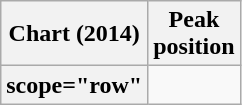<table class="wikitable sortable plainrowheaders" style="text-align:center">
<tr>
<th scope="col">Chart (2014)</th>
<th scope="col">Peak<br>position</th>
</tr>
<tr>
<th>scope="row" </th>
</tr>
</table>
